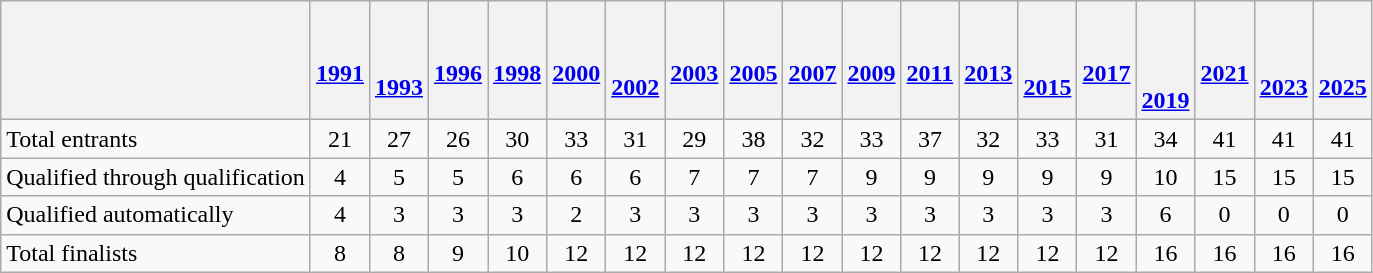<table class="wikitable" style="text-align:center;">
<tr>
<th></th>
<th> <br> <a href='#'>1991</a></th>
<th> <br>  <br> <a href='#'>1993</a></th>
<th> <br> <a href='#'>1996</a></th>
<th> <br> <a href='#'>1998</a></th>
<th> <br> <a href='#'>2000</a></th>
<th> <br>  <br> <a href='#'>2002</a></th>
<th> <br> <a href='#'>2003</a></th>
<th> <br> <a href='#'>2005</a></th>
<th> <br> <a href='#'>2007</a></th>
<th> <br> <a href='#'>2009</a></th>
<th> <br> <a href='#'>2011</a></th>
<th> <br> <a href='#'>2013</a></th>
<th> <br>  <br> <a href='#'>2015</a></th>
<th> <br> <a href='#'>2017</a></th>
<th> <br>  <br>  <br> <a href='#'>2019</a></th>
<th> <br> <a href='#'>2021</a></th>
<th> <br>  <br> <a href='#'>2023</a></th>
<th> <br>  <br> <a href='#'>2025</a></th>
</tr>
<tr>
<td align=left>Total entrants</td>
<td>21</td>
<td>27</td>
<td>26</td>
<td>30</td>
<td>33</td>
<td>31</td>
<td>29</td>
<td>38</td>
<td>32</td>
<td>33</td>
<td>37</td>
<td>32</td>
<td>33</td>
<td>31</td>
<td>34</td>
<td>41</td>
<td>41</td>
<td>41</td>
</tr>
<tr>
<td align=left>Qualified through qualification</td>
<td>4</td>
<td>5</td>
<td>5</td>
<td>6</td>
<td>6</td>
<td>6</td>
<td>7</td>
<td>7</td>
<td>7</td>
<td>9</td>
<td>9</td>
<td>9</td>
<td>9</td>
<td>9</td>
<td>10</td>
<td>15</td>
<td>15</td>
<td>15</td>
</tr>
<tr>
<td align=left>Qualified automatically</td>
<td>4</td>
<td>3</td>
<td>3</td>
<td>3</td>
<td>2</td>
<td>3</td>
<td>3</td>
<td>3</td>
<td>3</td>
<td>3</td>
<td>3</td>
<td>3</td>
<td>3</td>
<td>3</td>
<td>6</td>
<td>0</td>
<td>0</td>
<td>0</td>
</tr>
<tr>
<td align=left>Total finalists</td>
<td>8</td>
<td>8</td>
<td>9</td>
<td>10</td>
<td>12</td>
<td>12</td>
<td>12</td>
<td>12</td>
<td>12</td>
<td>12</td>
<td>12</td>
<td>12</td>
<td>12</td>
<td>12</td>
<td>16</td>
<td>16</td>
<td>16</td>
<td>16</td>
</tr>
</table>
